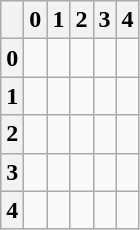<table class = "wikitable" style="text-align: center;">
<tr>
<th></th>
<th>0</th>
<th>1</th>
<th>2</th>
<th>3</th>
<th>4</th>
</tr>
<tr>
<th>0</th>
<td></td>
<td></td>
<td></td>
<td></td>
<td></td>
</tr>
<tr>
<th>1</th>
<td></td>
<td></td>
<td></td>
<td></td>
<td></td>
</tr>
<tr>
<th>2</th>
<td></td>
<td></td>
<td></td>
<td></td>
<td></td>
</tr>
<tr>
<th>3</th>
<td></td>
<td></td>
<td></td>
<td></td>
<td></td>
</tr>
<tr>
<th>4</th>
<td></td>
<td></td>
<td></td>
<td></td>
<td></td>
</tr>
</table>
